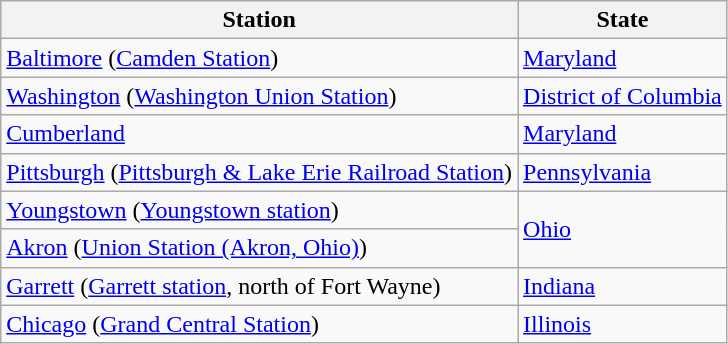<table class="wikitable">
<tr>
<th>Station</th>
<th>State</th>
</tr>
<tr>
<td><a href='#'>Baltimore</a> (<a href='#'>Camden Station</a>)</td>
<td><a href='#'>Maryland</a></td>
</tr>
<tr>
<td><a href='#'>Washington</a> (<a href='#'>Washington Union Station</a>)</td>
<td><a href='#'>District of Columbia</a></td>
</tr>
<tr>
<td><a href='#'>Cumberland</a></td>
<td><a href='#'>Maryland</a></td>
</tr>
<tr>
<td><a href='#'>Pittsburgh</a> (<a href='#'>Pittsburgh & Lake Erie Railroad Station</a>)</td>
<td><a href='#'>Pennsylvania</a></td>
</tr>
<tr>
<td><a href='#'>Youngstown</a> (<a href='#'>Youngstown station</a>)</td>
<td rowspan="2"><a href='#'>Ohio</a></td>
</tr>
<tr>
<td><a href='#'>Akron</a> (<a href='#'>Union Station (Akron, Ohio)</a>)</td>
</tr>
<tr>
<td><a href='#'>Garrett</a> (<a href='#'>Garrett station</a>, north of Fort Wayne)</td>
<td><a href='#'>Indiana</a></td>
</tr>
<tr>
<td><a href='#'>Chicago</a> (<a href='#'>Grand Central Station</a>)</td>
<td><a href='#'>Illinois</a></td>
</tr>
</table>
